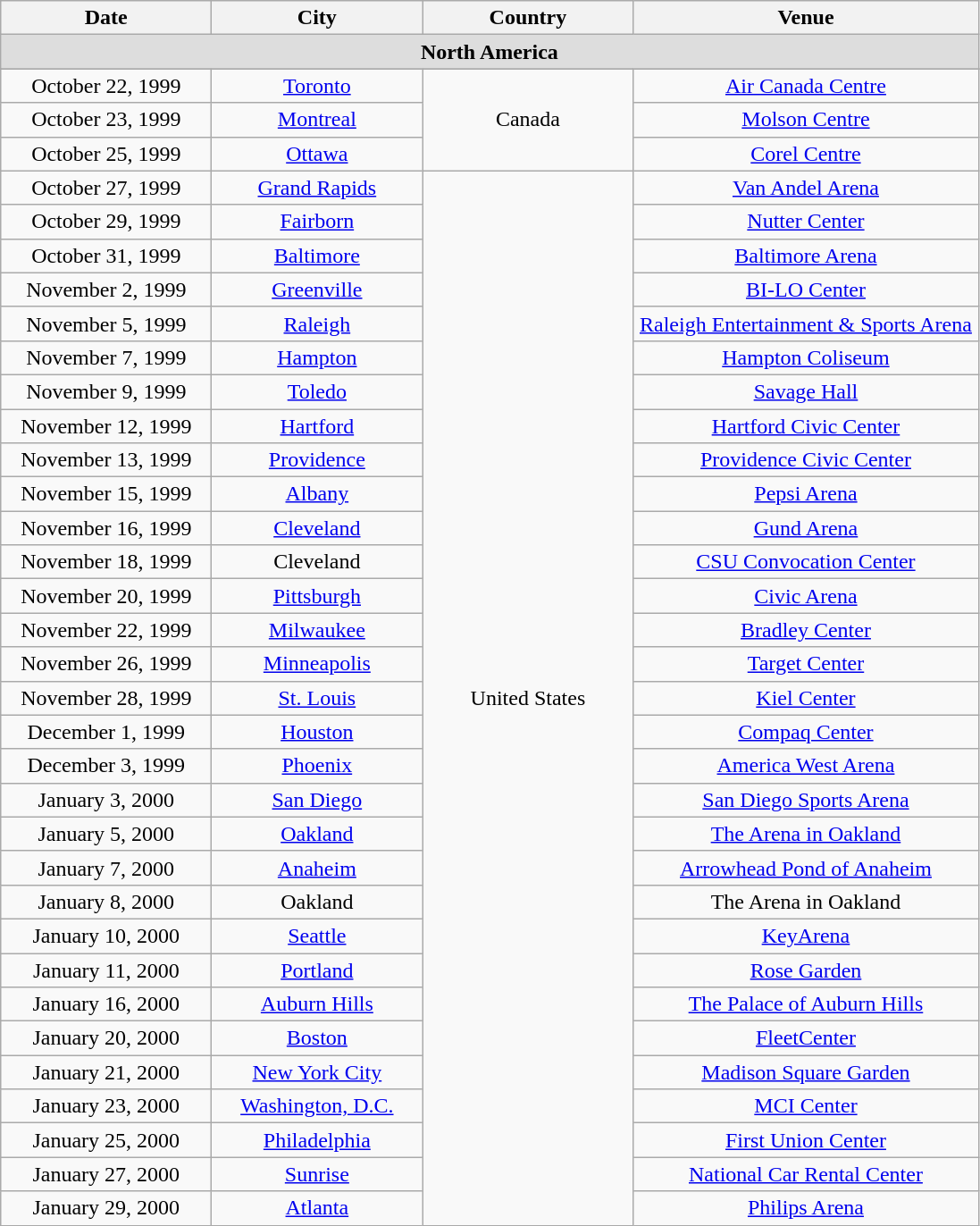<table class="wikitable" style="text-align:center;">
<tr>
<th width="150">Date</th>
<th width="150">City</th>
<th width="150">Country</th>
<th width="250">Venue</th>
</tr>
<tr bgcolor="#DDDDDD">
<td colspan=4><strong>North America</strong></td>
</tr>
<tr bgcolor="#CCCCCC">
</tr>
<tr>
<td>October 22, 1999</td>
<td><a href='#'>Toronto</a></td>
<td rowspan="3">Canada</td>
<td><a href='#'>Air Canada Centre</a></td>
</tr>
<tr>
<td>October 23, 1999</td>
<td><a href='#'>Montreal</a></td>
<td><a href='#'>Molson Centre</a></td>
</tr>
<tr>
<td>October 25, 1999</td>
<td><a href='#'>Ottawa</a></td>
<td><a href='#'>Corel Centre</a></td>
</tr>
<tr>
<td>October 27, 1999</td>
<td><a href='#'>Grand Rapids</a></td>
<td rowspan="31">United States</td>
<td><a href='#'>Van Andel Arena</a></td>
</tr>
<tr>
<td>October 29, 1999</td>
<td><a href='#'>Fairborn</a></td>
<td><a href='#'>Nutter Center</a></td>
</tr>
<tr>
<td>October 31, 1999</td>
<td><a href='#'>Baltimore</a></td>
<td><a href='#'>Baltimore Arena</a></td>
</tr>
<tr>
<td>November 2, 1999</td>
<td><a href='#'>Greenville</a></td>
<td><a href='#'>BI-LO Center</a></td>
</tr>
<tr>
<td>November 5, 1999</td>
<td><a href='#'>Raleigh</a></td>
<td><a href='#'>Raleigh Entertainment & Sports Arena</a></td>
</tr>
<tr>
<td>November 7, 1999</td>
<td><a href='#'>Hampton</a></td>
<td><a href='#'>Hampton Coliseum</a></td>
</tr>
<tr>
<td>November 9, 1999</td>
<td><a href='#'>Toledo</a></td>
<td><a href='#'>Savage Hall</a></td>
</tr>
<tr>
<td>November 12, 1999</td>
<td><a href='#'>Hartford</a></td>
<td><a href='#'>Hartford Civic Center</a></td>
</tr>
<tr>
<td>November 13, 1999</td>
<td><a href='#'>Providence</a></td>
<td><a href='#'>Providence Civic Center</a></td>
</tr>
<tr>
<td>November 15, 1999</td>
<td><a href='#'>Albany</a></td>
<td><a href='#'>Pepsi Arena</a></td>
</tr>
<tr>
<td>November 16, 1999</td>
<td><a href='#'>Cleveland</a></td>
<td><a href='#'>Gund Arena</a></td>
</tr>
<tr>
<td>November 18, 1999</td>
<td>Cleveland</td>
<td><a href='#'>CSU Convocation Center</a></td>
</tr>
<tr>
<td>November 20, 1999</td>
<td><a href='#'>Pittsburgh</a></td>
<td><a href='#'>Civic Arena</a></td>
</tr>
<tr>
<td>November 22, 1999</td>
<td><a href='#'>Milwaukee</a></td>
<td><a href='#'>Bradley Center</a></td>
</tr>
<tr>
<td>November 26, 1999</td>
<td><a href='#'>Minneapolis</a></td>
<td><a href='#'>Target Center</a></td>
</tr>
<tr>
<td>November 28, 1999</td>
<td><a href='#'>St. Louis</a></td>
<td><a href='#'>Kiel Center</a></td>
</tr>
<tr>
<td>December 1, 1999</td>
<td><a href='#'>Houston</a></td>
<td><a href='#'>Compaq Center</a></td>
</tr>
<tr>
<td>December 3, 1999</td>
<td><a href='#'>Phoenix</a></td>
<td><a href='#'>America West Arena</a></td>
</tr>
<tr>
<td>January 3, 2000</td>
<td><a href='#'>San Diego</a></td>
<td><a href='#'>San Diego Sports Arena</a></td>
</tr>
<tr>
<td>January 5, 2000</td>
<td><a href='#'>Oakland</a></td>
<td><a href='#'>The Arena in Oakland</a></td>
</tr>
<tr>
<td>January 7, 2000</td>
<td><a href='#'>Anaheim</a></td>
<td><a href='#'>Arrowhead Pond of Anaheim</a></td>
</tr>
<tr>
<td>January 8, 2000</td>
<td>Oakland</td>
<td>The Arena in Oakland</td>
</tr>
<tr>
<td>January 10, 2000</td>
<td><a href='#'>Seattle</a></td>
<td><a href='#'>KeyArena</a></td>
</tr>
<tr>
<td>January 11, 2000</td>
<td><a href='#'>Portland</a></td>
<td><a href='#'>Rose Garden</a></td>
</tr>
<tr>
<td>January 16, 2000</td>
<td><a href='#'>Auburn Hills</a></td>
<td><a href='#'>The Palace of Auburn Hills</a></td>
</tr>
<tr>
<td>January 20, 2000</td>
<td><a href='#'>Boston</a></td>
<td><a href='#'>FleetCenter</a></td>
</tr>
<tr>
<td>January 21, 2000</td>
<td><a href='#'>New York City</a></td>
<td><a href='#'>Madison Square Garden</a></td>
</tr>
<tr>
<td>January 23, 2000</td>
<td><a href='#'>Washington, D.C.</a></td>
<td><a href='#'>MCI Center</a></td>
</tr>
<tr>
<td>January 25, 2000</td>
<td><a href='#'>Philadelphia</a></td>
<td><a href='#'>First Union Center</a></td>
</tr>
<tr>
<td>January 27, 2000</td>
<td><a href='#'>Sunrise</a></td>
<td><a href='#'>National Car Rental Center</a></td>
</tr>
<tr>
<td>January 29, 2000</td>
<td><a href='#'>Atlanta</a></td>
<td><a href='#'>Philips Arena</a></td>
</tr>
</table>
